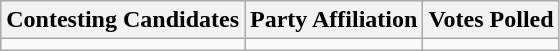<table class="wikitable sortable">
<tr>
<th>Contesting Candidates</th>
<th>Party Affiliation</th>
<th>Votes Polled</th>
</tr>
<tr>
<td></td>
<td></td>
<td></td>
</tr>
</table>
